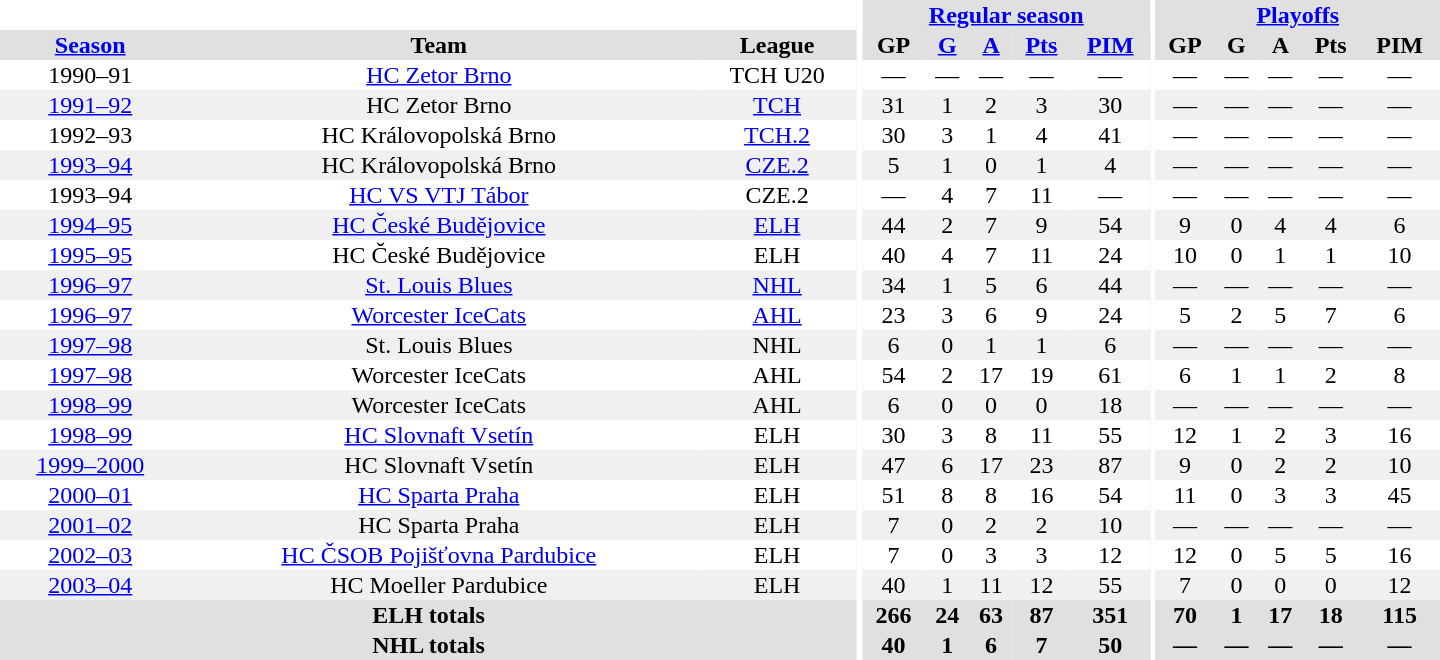<table border="0" cellpadding="1" cellspacing="0" style="text-align:center; width:60em">
<tr bgcolor="#e0e0e0">
<th colspan="3" bgcolor="#ffffff"></th>
<th rowspan="99" bgcolor="#ffffff"></th>
<th colspan="5"><a href='#'>Regular season</a></th>
<th rowspan="99" bgcolor="#ffffff"></th>
<th colspan="5"><a href='#'>Playoffs</a></th>
</tr>
<tr bgcolor="#e0e0e0">
<th><a href='#'>Season</a></th>
<th>Team</th>
<th>League</th>
<th>GP</th>
<th><a href='#'>G</a></th>
<th><a href='#'>A</a></th>
<th><a href='#'>Pts</a></th>
<th><a href='#'>PIM</a></th>
<th>GP</th>
<th>G</th>
<th>A</th>
<th>Pts</th>
<th>PIM</th>
</tr>
<tr>
<td>1990–91</td>
<td><a href='#'>HC Zetor Brno</a></td>
<td>TCH U20</td>
<td>—</td>
<td>—</td>
<td>—</td>
<td>—</td>
<td>—</td>
<td>—</td>
<td>—</td>
<td>—</td>
<td>—</td>
<td>—</td>
</tr>
<tr bgcolor="#f0f0f0">
<td><a href='#'>1991–92</a></td>
<td>HC Zetor Brno</td>
<td><a href='#'>TCH</a></td>
<td>31</td>
<td>1</td>
<td>2</td>
<td>3</td>
<td>30</td>
<td>—</td>
<td>—</td>
<td>—</td>
<td>—</td>
<td>—</td>
</tr>
<tr>
<td>1992–93</td>
<td>HC Královopolská Brno</td>
<td><a href='#'>TCH.2</a></td>
<td>30</td>
<td>3</td>
<td>1</td>
<td>4</td>
<td>41</td>
<td>—</td>
<td>—</td>
<td>—</td>
<td>—</td>
<td>—</td>
</tr>
<tr bgcolor="#f0f0f0">
<td><a href='#'>1993–94</a></td>
<td>HC Královopolská Brno</td>
<td><a href='#'>CZE.2</a></td>
<td>5</td>
<td>1</td>
<td>0</td>
<td>1</td>
<td>4</td>
<td>—</td>
<td>—</td>
<td>—</td>
<td>—</td>
<td>—</td>
</tr>
<tr>
<td>1993–94</td>
<td><a href='#'>HC VS VTJ Tábor</a></td>
<td>CZE.2</td>
<td>—</td>
<td>4</td>
<td>7</td>
<td>11</td>
<td>—</td>
<td>—</td>
<td>—</td>
<td>—</td>
<td>—</td>
<td>—</td>
</tr>
<tr bgcolor="#f0f0f0">
<td><a href='#'>1994–95</a></td>
<td><a href='#'>HC České Budějovice</a></td>
<td><a href='#'>ELH</a></td>
<td>44</td>
<td>2</td>
<td>7</td>
<td>9</td>
<td>54</td>
<td>9</td>
<td>0</td>
<td>4</td>
<td>4</td>
<td>6</td>
</tr>
<tr>
<td><a href='#'>1995–95</a></td>
<td>HC České Budějovice</td>
<td>ELH</td>
<td>40</td>
<td>4</td>
<td>7</td>
<td>11</td>
<td>24</td>
<td>10</td>
<td>0</td>
<td>1</td>
<td>1</td>
<td>10</td>
</tr>
<tr bgcolor="#f0f0f0">
<td><a href='#'>1996–97</a></td>
<td><a href='#'>St. Louis Blues</a></td>
<td><a href='#'>NHL</a></td>
<td>34</td>
<td>1</td>
<td>5</td>
<td>6</td>
<td>44</td>
<td>—</td>
<td>—</td>
<td>—</td>
<td>—</td>
<td>—</td>
</tr>
<tr>
<td><a href='#'>1996–97</a></td>
<td><a href='#'>Worcester IceCats</a></td>
<td><a href='#'>AHL</a></td>
<td>23</td>
<td>3</td>
<td>6</td>
<td>9</td>
<td>24</td>
<td>5</td>
<td>2</td>
<td>5</td>
<td>7</td>
<td>6</td>
</tr>
<tr bgcolor="#f0f0f0">
<td><a href='#'>1997–98</a></td>
<td>St. Louis Blues</td>
<td>NHL</td>
<td>6</td>
<td>0</td>
<td>1</td>
<td>1</td>
<td>6</td>
<td>—</td>
<td>—</td>
<td>—</td>
<td>—</td>
<td>—</td>
</tr>
<tr>
<td><a href='#'>1997–98</a></td>
<td>Worcester IceCats</td>
<td>AHL</td>
<td>54</td>
<td>2</td>
<td>17</td>
<td>19</td>
<td>61</td>
<td>6</td>
<td>1</td>
<td>1</td>
<td>2</td>
<td>8</td>
</tr>
<tr bgcolor="#f0f0f0">
<td><a href='#'>1998–99</a></td>
<td>Worcester IceCats</td>
<td>AHL</td>
<td>6</td>
<td>0</td>
<td>0</td>
<td>0</td>
<td>18</td>
<td>—</td>
<td>—</td>
<td>—</td>
<td>—</td>
<td>—</td>
</tr>
<tr>
<td><a href='#'>1998–99</a></td>
<td><a href='#'>HC Slovnaft Vsetín</a></td>
<td>ELH</td>
<td>30</td>
<td>3</td>
<td>8</td>
<td>11</td>
<td>55</td>
<td>12</td>
<td>1</td>
<td>2</td>
<td>3</td>
<td>16</td>
</tr>
<tr bgcolor="#f0f0f0">
<td><a href='#'>1999–2000</a></td>
<td>HC Slovnaft Vsetín</td>
<td>ELH</td>
<td>47</td>
<td>6</td>
<td>17</td>
<td>23</td>
<td>87</td>
<td>9</td>
<td>0</td>
<td>2</td>
<td>2</td>
<td>10</td>
</tr>
<tr>
<td><a href='#'>2000–01</a></td>
<td><a href='#'>HC Sparta Praha</a></td>
<td>ELH</td>
<td>51</td>
<td>8</td>
<td>8</td>
<td>16</td>
<td>54</td>
<td>11</td>
<td>0</td>
<td>3</td>
<td>3</td>
<td>45</td>
</tr>
<tr bgcolor="#f0f0f0">
<td><a href='#'>2001–02</a></td>
<td>HC Sparta Praha</td>
<td>ELH</td>
<td>7</td>
<td>0</td>
<td>2</td>
<td>2</td>
<td>10</td>
<td>—</td>
<td>—</td>
<td>—</td>
<td>—</td>
<td>—</td>
</tr>
<tr>
<td><a href='#'>2002–03</a></td>
<td><a href='#'>HC ČSOB Pojišťovna Pardubice</a></td>
<td>ELH</td>
<td>7</td>
<td>0</td>
<td>3</td>
<td>3</td>
<td>12</td>
<td>12</td>
<td>0</td>
<td>5</td>
<td>5</td>
<td>16</td>
</tr>
<tr bgcolor="#f0f0f0">
<td><a href='#'>2003–04</a></td>
<td>HC Moeller Pardubice</td>
<td>ELH</td>
<td>40</td>
<td>1</td>
<td>11</td>
<td>12</td>
<td>55</td>
<td>7</td>
<td>0</td>
<td>0</td>
<td>0</td>
<td>12</td>
</tr>
<tr bgcolor="#e0e0e0">
<th colspan="3">ELH totals</th>
<th>266</th>
<th>24</th>
<th>63</th>
<th>87</th>
<th>351</th>
<th>70</th>
<th>1</th>
<th>17</th>
<th>18</th>
<th>115</th>
</tr>
<tr bgcolor="#e0e0e0">
<th colspan="3">NHL totals</th>
<th>40</th>
<th>1</th>
<th>6</th>
<th>7</th>
<th>50</th>
<th>—</th>
<th>—</th>
<th>—</th>
<th>—</th>
<th>—</th>
</tr>
</table>
